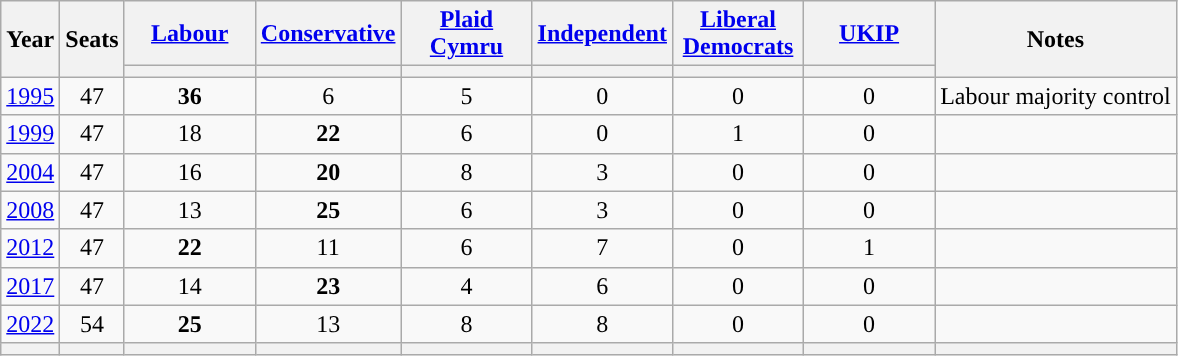<table class="wikitable" style=text-align:center>
<tr>
<th rowspan=2>Year</th>
<th rowspan=2>Seats</th>
<th width="80"><a href='#'>Labour</a></th>
<th width="80"><a href='#'>Conservative</a></th>
<th width="80"><a href='#'>Plaid Cymru</a></th>
<th width="80"><a href='#'>Independent</a></th>
<th width="80"><a href='#'>Liberal Democrats</a></th>
<th width="80"><a href='#'>UKIP</a></th>
<th rowspan=2>Notes</th>
</tr>
<tr>
<th style="background-color: "></th>
<th style="background-color: "></th>
<th style="background-color: "></th>
<th style="background-color: "></th>
<th style="background-color: "></th>
<th style="background-color: "></th>
</tr>
<tr>
<td><a href='#'>1995</a></td>
<td>47</td>
<td><strong>36</strong></td>
<td>6</td>
<td>5</td>
<td>0</td>
<td>0</td>
<td>0</td>
<td>Labour majority control</td>
</tr>
<tr>
<td><a href='#'>1999</a></td>
<td>47</td>
<td>18</td>
<td><strong>22</strong></td>
<td>6</td>
<td>0</td>
<td>1</td>
<td>0</td>
<td></td>
</tr>
<tr>
<td><a href='#'>2004</a></td>
<td>47</td>
<td>16</td>
<td><strong>20</strong></td>
<td>8</td>
<td>3</td>
<td>0</td>
<td>0</td>
<td></td>
</tr>
<tr>
<td><a href='#'>2008</a></td>
<td>47</td>
<td>13</td>
<td><strong>25</strong></td>
<td>6</td>
<td>3</td>
<td>0</td>
<td>0</td>
<td></td>
</tr>
<tr>
<td><a href='#'>2012</a></td>
<td>47</td>
<td><strong>22</strong></td>
<td>11</td>
<td>6</td>
<td>7</td>
<td>0</td>
<td>1</td>
<td></td>
</tr>
<tr>
<td><a href='#'>2017</a></td>
<td>47</td>
<td>14</td>
<td><strong>23</strong></td>
<td>4</td>
<td>6</td>
<td>0</td>
<td>0</td>
</tr>
<tr>
<td><a href='#'>2022</a></td>
<td>54</td>
<td><strong>25</strong></td>
<td>13</td>
<td>8</td>
<td>8</td>
<td>0</td>
<td>0</td>
<td></td>
</tr>
<tr>
<th></th>
<th></th>
<th style="background-color: "></th>
<th style="background-color: "></th>
<th style="background-color: "></th>
<th style="background-color: "></th>
<th style="background-color: "></th>
<th style="background-color: "></th>
<th></th>
</tr>
</table>
